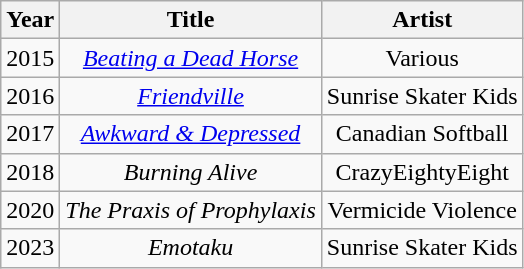<table class="wikitable plainrowheaders" style="text-align:center;">
<tr>
<th>Year</th>
<th>Title</th>
<th>Artist</th>
</tr>
<tr>
<td>2015</td>
<td><em><a href='#'>Beating a Dead Horse</a></em></td>
<td>Various</td>
</tr>
<tr>
<td>2016</td>
<td><em><a href='#'>Friendville</a></em></td>
<td>Sunrise Skater Kids</td>
</tr>
<tr>
<td>2017</td>
<td><em><a href='#'>Awkward & Depressed</a></em></td>
<td>Canadian Softball</td>
</tr>
<tr>
<td>2018</td>
<td><em>Burning Alive</em></td>
<td>CrazyEightyEight</td>
</tr>
<tr>
<td>2020</td>
<td><em>The Praxis of Prophylaxis</em></td>
<td>Vermicide Violence</td>
</tr>
<tr>
<td>2023</td>
<td><em>Emotaku</em></td>
<td>Sunrise Skater Kids</td>
</tr>
</table>
